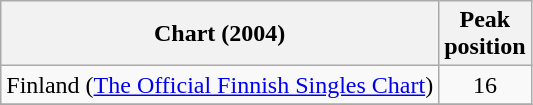<table class="wikitable">
<tr>
<th scope="col">Chart (2004)</th>
<th scope="col">Peak<br>position</th>
</tr>
<tr>
<td>Finland (<a href='#'>The Official Finnish Singles Chart</a>)</td>
<td style="text-align:center;">16</td>
</tr>
<tr>
</tr>
</table>
